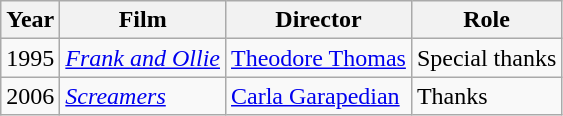<table class="wikitable">
<tr>
<th>Year</th>
<th>Film</th>
<th>Director</th>
<th>Role</th>
</tr>
<tr>
<td>1995</td>
<td><em><a href='#'>Frank and Ollie</a></em></td>
<td><a href='#'>Theodore Thomas</a></td>
<td>Special thanks</td>
</tr>
<tr>
<td>2006</td>
<td><em><a href='#'>Screamers</a></em></td>
<td><a href='#'>Carla Garapedian</a></td>
<td>Thanks</td>
</tr>
</table>
